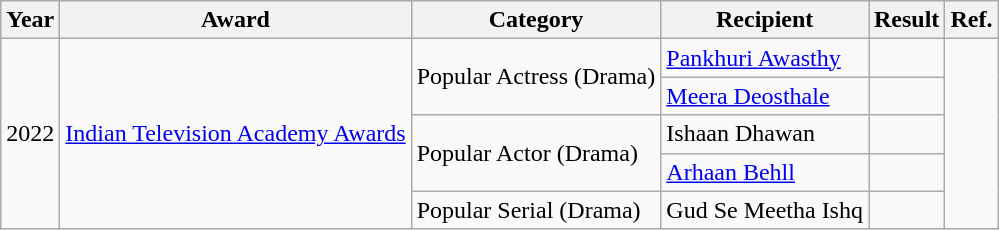<table class="wikitable">
<tr>
<th>Year</th>
<th>Award</th>
<th>Category</th>
<th>Recipient</th>
<th>Result</th>
<th>Ref.</th>
</tr>
<tr>
<td rowspan="5">2022</td>
<td rowspan="5"><a href='#'>Indian Television Academy Awards</a></td>
<td rowspan="2">Popular Actress (Drama)</td>
<td><a href='#'>Pankhuri Awasthy</a></td>
<td></td>
<td rowspan="5"></td>
</tr>
<tr>
<td><a href='#'>Meera Deosthale</a></td>
<td></td>
</tr>
<tr>
<td rowspan="2">Popular Actor (Drama)</td>
<td>Ishaan Dhawan</td>
<td></td>
</tr>
<tr>
<td><a href='#'>Arhaan Behll</a></td>
<td></td>
</tr>
<tr>
<td>Popular Serial (Drama)</td>
<td>Gud Se Meetha Ishq</td>
<td></td>
</tr>
</table>
